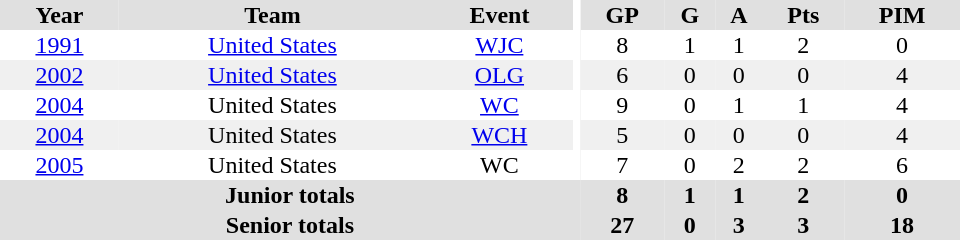<table border="0" cellpadding="1" cellspacing="0" ID="Table3" style="text-align:center; width:40em">
<tr bgcolor="#e0e0e0">
<th>Year</th>
<th>Team</th>
<th>Event</th>
<th rowspan="102" bgcolor="#ffffff"></th>
<th>GP</th>
<th>G</th>
<th>A</th>
<th>Pts</th>
<th>PIM</th>
</tr>
<tr>
<td><a href='#'>1991</a></td>
<td><a href='#'>United States</a></td>
<td><a href='#'>WJC</a></td>
<td>8</td>
<td>1</td>
<td>1</td>
<td>2</td>
<td>0</td>
</tr>
<tr bgcolor="#f0f0f0">
<td><a href='#'>2002</a></td>
<td><a href='#'>United States</a></td>
<td><a href='#'>OLG</a></td>
<td>6</td>
<td>0</td>
<td>0</td>
<td>0</td>
<td>4</td>
</tr>
<tr>
<td><a href='#'>2004</a></td>
<td>United States</td>
<td><a href='#'>WC</a></td>
<td>9</td>
<td>0</td>
<td>1</td>
<td>1</td>
<td>4</td>
</tr>
<tr bgcolor="#f0f0f0">
<td><a href='#'>2004</a></td>
<td>United States</td>
<td><a href='#'>WCH</a></td>
<td>5</td>
<td>0</td>
<td>0</td>
<td>0</td>
<td>4</td>
</tr>
<tr>
<td><a href='#'>2005</a></td>
<td>United States</td>
<td>WC</td>
<td>7</td>
<td>0</td>
<td>2</td>
<td>2</td>
<td>6</td>
</tr>
<tr bgcolor="#e0e0e0">
<th colspan=4>Junior totals</th>
<th>8</th>
<th>1</th>
<th>1</th>
<th>2</th>
<th>0</th>
</tr>
<tr bgcolor="#e0e0e0">
<th colspan=4>Senior totals</th>
<th>27</th>
<th>0</th>
<th>3</th>
<th>3</th>
<th>18</th>
</tr>
</table>
